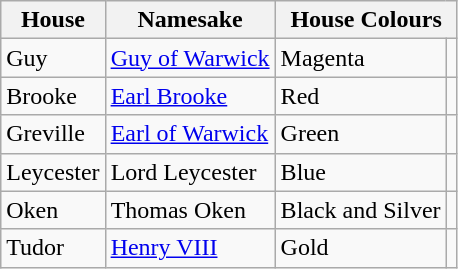<table class="wikitable">
<tr>
<th>House</th>
<th>Namesake</th>
<th colspan="2">House Colours</th>
</tr>
<tr>
<td>Guy</td>
<td><a href='#'>Guy of Warwick</a></td>
<td>Magenta</td>
<td></td>
</tr>
<tr>
<td>Brooke</td>
<td><a href='#'>Earl Brooke</a></td>
<td>Red</td>
<td></td>
</tr>
<tr>
<td>Greville</td>
<td><a href='#'>Earl of Warwick</a></td>
<td>Green</td>
<td></td>
</tr>
<tr>
<td>Leycester</td>
<td>Lord Leycester</td>
<td>Blue</td>
<td></td>
</tr>
<tr>
<td>Oken</td>
<td>Thomas Oken</td>
<td>Black and Silver</td>
<td> </td>
</tr>
<tr>
<td>Tudor</td>
<td><a href='#'>Henry VIII</a></td>
<td>Gold</td>
<td></td>
</tr>
</table>
